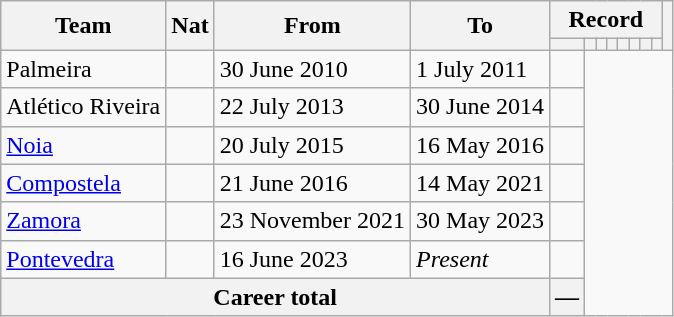<table class="wikitable" style="text-align: center">
<tr>
<th rowspan="2">Team</th>
<th rowspan="2">Nat</th>
<th rowspan="2">From</th>
<th rowspan="2">To</th>
<th colspan="8">Record</th>
<th rowspan=2></th>
</tr>
<tr>
<th></th>
<th></th>
<th></th>
<th></th>
<th></th>
<th></th>
<th></th>
<th></th>
</tr>
<tr>
<td align="left">Palmeira</td>
<td></td>
<td align=left>30 June 2010</td>
<td align=left>1 July 2011<br></td>
<td></td>
</tr>
<tr>
<td align="left">Atlético Riveira</td>
<td></td>
<td align=left>22 July 2013</td>
<td align=left>30 June 2014<br></td>
<td></td>
</tr>
<tr>
<td align="left"><a href='#'>Noia</a></td>
<td></td>
<td align=left>20 July 2015</td>
<td align=left>16 May 2016<br></td>
<td></td>
</tr>
<tr>
<td align="left"><a href='#'>Compostela</a></td>
<td></td>
<td align=left>21 June 2016</td>
<td align=left>14 May 2021<br></td>
<td></td>
</tr>
<tr>
<td align="left"><a href='#'>Zamora</a></td>
<td></td>
<td align=left>23 November 2021</td>
<td align=left>30 May 2023<br></td>
<td></td>
</tr>
<tr>
<td align="left"><a href='#'>Pontevedra</a></td>
<td></td>
<td align=left>16 June 2023</td>
<td align=left><em>Present</em><br></td>
<td></td>
</tr>
<tr>
<th colspan=4>Career total<br></th>
<th>—</th>
</tr>
</table>
